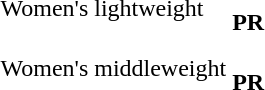<table>
<tr>
<td>Women's lightweight<br></td>
<td><br> <strong> PR</strong></td>
<td></td>
<td></td>
</tr>
<tr>
<td>Women's middleweight<br></td>
<td><br> <strong> PR</strong></td>
<td></td>
<td></td>
</tr>
</table>
